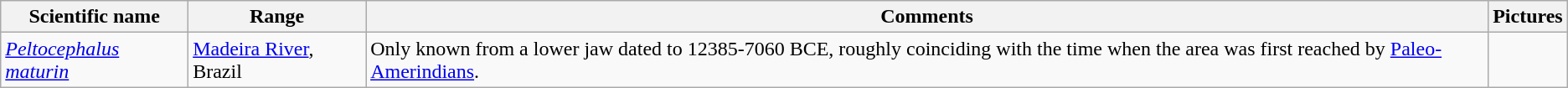<table class="wikitable sortable">
<tr>
<th>Scientific name</th>
<th>Range</th>
<th class="unsortable">Comments</th>
<th>Pictures</th>
</tr>
<tr>
<td><em><a href='#'>Peltocephalus maturin</a></em></td>
<td><a href='#'>Madeira River</a>, Brazil</td>
<td>Only known from a lower jaw dated to 12385-7060 BCE, roughly coinciding with the time when the area was first reached by <a href='#'>Paleo-Amerindians</a>.</td>
<td></td>
</tr>
</table>
